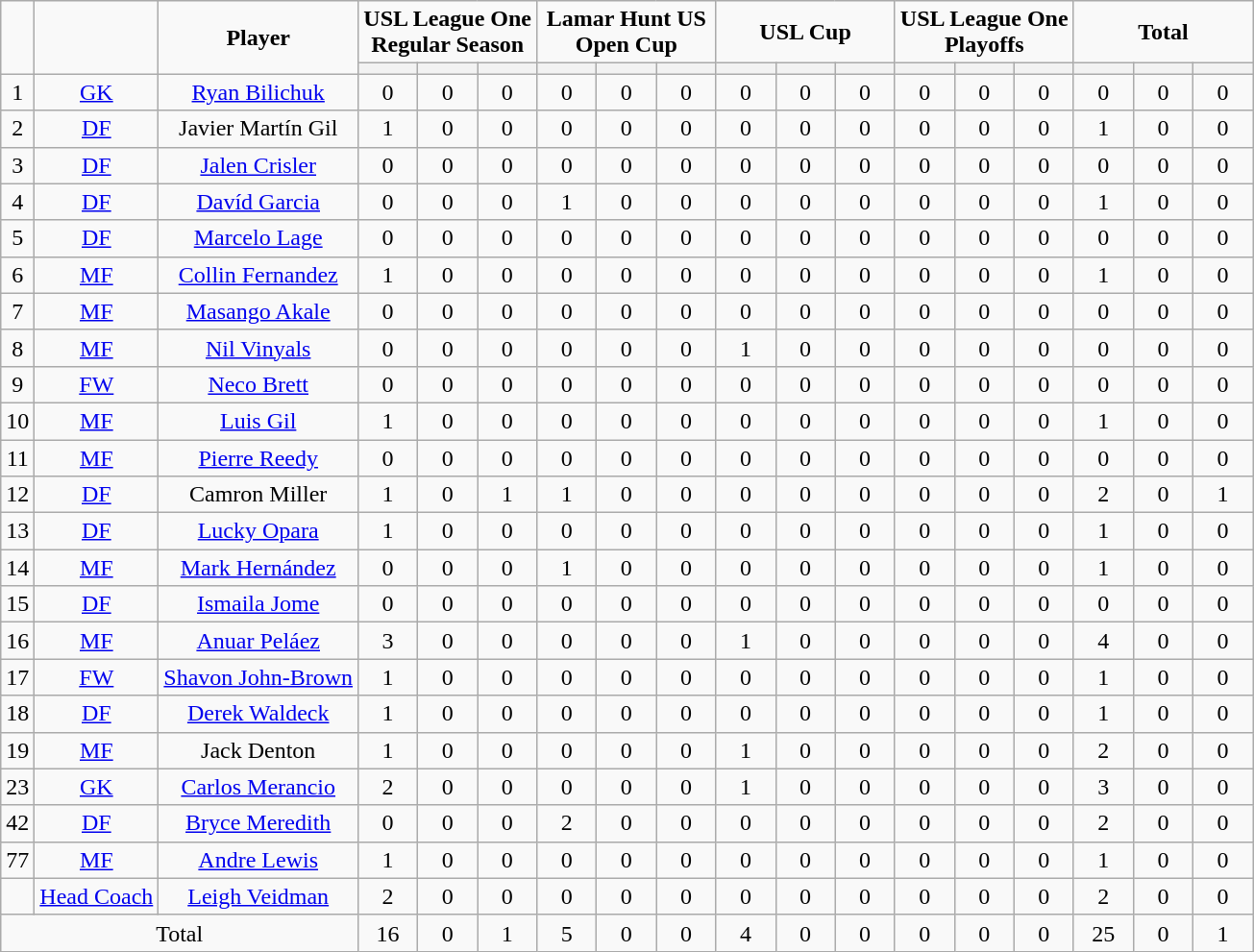<table class="wikitable" style="text-align:center;">
<tr>
<td rowspan="2" !width=15><strong></strong></td>
<td rowspan="2" !width=15><strong></strong></td>
<td rowspan="2" !width=120><strong>Player</strong></td>
<td colspan="3"><strong>USL League One Regular Season</strong></td>
<td colspan="3"><strong>Lamar Hunt US Open Cup</strong></td>
<td colspan="3"><strong>USL Cup</strong></td>
<td colspan="3"><strong>USL League One Playoffs</strong></td>
<td colspan="3"><strong>Total</strong></td>
</tr>
<tr>
<th width=34; background:#fe9;></th>
<th width=34; background:#fe9;></th>
<th width=34; background:#ff8888;></th>
<th width=34; background:#fe9;></th>
<th width=34; background:#fe9;></th>
<th width=34; background:#ff8888;></th>
<th width=34; background:#fe9;></th>
<th width=34; background:#fe9;></th>
<th width=34; background:#ff8888;></th>
<th width=34; background:#fe9;></th>
<th width=34; background:#fe9;></th>
<th width=34; background:#ff8888;></th>
<th width=34; background:#fe9;></th>
<th width=34; background:#fe9;></th>
<th width=34; background:#ff8888;></th>
</tr>
<tr>
<td>1</td>
<td><a href='#'>GK</a></td>
<td> <a href='#'>Ryan Bilichuk</a></td>
<td>0</td>
<td>0</td>
<td>0</td>
<td>0</td>
<td>0</td>
<td>0</td>
<td>0</td>
<td>0</td>
<td>0</td>
<td>0</td>
<td>0</td>
<td 0>0</td>
<td>0</td>
<td>0</td>
<td 0>0</td>
</tr>
<tr>
<td>2</td>
<td><a href='#'>DF</a></td>
<td> Javier Martín Gil</td>
<td>1</td>
<td>0</td>
<td>0</td>
<td>0</td>
<td>0</td>
<td>0</td>
<td>0</td>
<td>0</td>
<td>0</td>
<td>0</td>
<td>0</td>
<td 0>0</td>
<td>1</td>
<td>0</td>
<td 0>0</td>
</tr>
<tr>
<td>3</td>
<td><a href='#'>DF</a></td>
<td> <a href='#'>Jalen Crisler</a></td>
<td>0</td>
<td>0</td>
<td>0</td>
<td>0</td>
<td>0</td>
<td>0</td>
<td>0</td>
<td>0</td>
<td>0</td>
<td>0</td>
<td>0</td>
<td 0>0</td>
<td>0</td>
<td>0</td>
<td 0>0</td>
</tr>
<tr>
<td>4</td>
<td><a href='#'>DF</a></td>
<td> <a href='#'> Davíd Garcia</a></td>
<td>0</td>
<td>0</td>
<td>0</td>
<td>1</td>
<td>0</td>
<td>0</td>
<td>0</td>
<td>0</td>
<td>0</td>
<td>0</td>
<td>0</td>
<td 0>0</td>
<td>1</td>
<td>0</td>
<td 0>0</td>
</tr>
<tr>
<td>5</td>
<td><a href='#'>DF</a></td>
<td> <a href='#'>Marcelo Lage</a></td>
<td>0</td>
<td>0</td>
<td>0</td>
<td>0</td>
<td>0</td>
<td>0</td>
<td>0</td>
<td>0</td>
<td>0</td>
<td>0</td>
<td>0</td>
<td 0>0</td>
<td>0</td>
<td>0</td>
<td 0>0</td>
</tr>
<tr>
<td>6</td>
<td><a href='#'>MF</a></td>
<td> <a href='#'>Collin Fernandez</a></td>
<td>1</td>
<td>0</td>
<td>0</td>
<td>0</td>
<td>0</td>
<td>0</td>
<td>0</td>
<td>0</td>
<td>0</td>
<td>0</td>
<td>0</td>
<td 0>0</td>
<td>1</td>
<td>0</td>
<td 0>0</td>
</tr>
<tr>
<td>7</td>
<td><a href='#'>MF</a></td>
<td> <a href='#'>Masango Akale</a></td>
<td>0</td>
<td>0</td>
<td>0</td>
<td>0</td>
<td>0</td>
<td>0</td>
<td>0</td>
<td>0</td>
<td>0</td>
<td>0</td>
<td>0</td>
<td 0>0</td>
<td>0</td>
<td>0</td>
<td 0>0</td>
</tr>
<tr>
<td>8</td>
<td><a href='#'>MF</a></td>
<td> <a href='#'>Nil Vinyals</a></td>
<td>0</td>
<td>0</td>
<td>0</td>
<td>0</td>
<td>0</td>
<td>0</td>
<td>1</td>
<td>0</td>
<td>0</td>
<td>0</td>
<td>0</td>
<td 0>0</td>
<td>0</td>
<td>0</td>
<td 0>0</td>
</tr>
<tr>
<td>9</td>
<td><a href='#'>FW</a></td>
<td> <a href='#'>Neco Brett</a></td>
<td>0</td>
<td>0</td>
<td>0</td>
<td>0</td>
<td>0</td>
<td>0</td>
<td>0</td>
<td>0</td>
<td>0</td>
<td>0</td>
<td>0</td>
<td 0>0</td>
<td>0</td>
<td>0</td>
<td 0>0</td>
</tr>
<tr>
<td>10</td>
<td><a href='#'>MF</a></td>
<td> <a href='#'>Luis Gil</a></td>
<td>1</td>
<td>0</td>
<td>0</td>
<td>0</td>
<td>0</td>
<td>0</td>
<td>0</td>
<td>0</td>
<td>0</td>
<td>0</td>
<td>0</td>
<td 0>0</td>
<td>1</td>
<td>0</td>
<td 0>0</td>
</tr>
<tr>
<td>11</td>
<td><a href='#'>MF</a></td>
<td> <a href='#'>Pierre Reedy</a></td>
<td>0</td>
<td>0</td>
<td>0</td>
<td>0</td>
<td>0</td>
<td>0</td>
<td>0</td>
<td>0</td>
<td>0</td>
<td>0</td>
<td>0</td>
<td 0>0</td>
<td>0</td>
<td>0</td>
<td 0>0</td>
</tr>
<tr>
<td>12</td>
<td><a href='#'>DF</a></td>
<td> Camron Miller</td>
<td>1</td>
<td>0</td>
<td>1</td>
<td>1</td>
<td>0</td>
<td>0</td>
<td>0</td>
<td>0</td>
<td>0</td>
<td>0</td>
<td>0</td>
<td 0>0</td>
<td>2</td>
<td>0</td>
<td 0>1</td>
</tr>
<tr>
<td>13</td>
<td><a href='#'>DF</a></td>
<td> <a href='#'>Lucky Opara</a></td>
<td>1</td>
<td>0</td>
<td>0</td>
<td>0</td>
<td>0</td>
<td>0</td>
<td>0</td>
<td>0</td>
<td>0</td>
<td>0</td>
<td>0</td>
<td 0>0</td>
<td>1</td>
<td>0</td>
<td 0>0</td>
</tr>
<tr>
<td>14</td>
<td><a href='#'>MF</a></td>
<td> <a href='#'>Mark Hernández</a></td>
<td>0</td>
<td>0</td>
<td>0</td>
<td>1</td>
<td>0</td>
<td>0</td>
<td>0</td>
<td>0</td>
<td>0</td>
<td>0</td>
<td>0</td>
<td 0>0</td>
<td>1</td>
<td>0</td>
<td 0>0</td>
</tr>
<tr>
<td>15</td>
<td><a href='#'>DF</a></td>
<td> <a href='#'>Ismaila Jome</a></td>
<td>0</td>
<td>0</td>
<td>0</td>
<td>0</td>
<td>0</td>
<td>0</td>
<td>0</td>
<td>0</td>
<td>0</td>
<td>0</td>
<td>0</td>
<td 0>0</td>
<td>0</td>
<td>0</td>
<td 0>0</td>
</tr>
<tr>
<td>16</td>
<td><a href='#'>MF</a></td>
<td> <a href='#'>Anuar Peláez</a></td>
<td>3</td>
<td>0</td>
<td>0</td>
<td>0</td>
<td>0</td>
<td>0</td>
<td>1</td>
<td>0</td>
<td>0</td>
<td>0</td>
<td>0</td>
<td 0>0</td>
<td>4</td>
<td>0</td>
<td 0>0</td>
</tr>
<tr>
<td>17</td>
<td><a href='#'>FW</a></td>
<td> <a href='#'>Shavon John-Brown</a></td>
<td>1</td>
<td>0</td>
<td>0</td>
<td>0</td>
<td>0</td>
<td>0</td>
<td>0</td>
<td>0</td>
<td>0</td>
<td>0</td>
<td>0</td>
<td 0>0</td>
<td>1</td>
<td>0</td>
<td 0>0</td>
</tr>
<tr>
<td>18</td>
<td><a href='#'>DF</a></td>
<td> <a href='#'>Derek Waldeck</a></td>
<td>1</td>
<td>0</td>
<td>0</td>
<td>0</td>
<td>0</td>
<td>0</td>
<td>0</td>
<td>0</td>
<td>0</td>
<td>0</td>
<td>0</td>
<td 0>0</td>
<td>1</td>
<td>0</td>
<td 0>0</td>
</tr>
<tr>
<td>19</td>
<td><a href='#'>MF</a></td>
<td> Jack Denton</td>
<td>1</td>
<td>0</td>
<td>0</td>
<td>0</td>
<td>0</td>
<td>0</td>
<td>1</td>
<td>0</td>
<td>0</td>
<td>0</td>
<td>0</td>
<td 0>0</td>
<td>2</td>
<td>0</td>
<td 0>0</td>
</tr>
<tr>
<td>23</td>
<td><a href='#'>GK</a></td>
<td> <a href='#'>Carlos Merancio</a></td>
<td>2</td>
<td>0</td>
<td>0</td>
<td>0</td>
<td>0</td>
<td>0</td>
<td>1</td>
<td>0</td>
<td>0</td>
<td>0</td>
<td>0</td>
<td 0>0</td>
<td>3</td>
<td>0</td>
<td 0>0</td>
</tr>
<tr>
<td>42</td>
<td><a href='#'>DF</a></td>
<td> <a href='#'>Bryce Meredith</a></td>
<td>0</td>
<td>0</td>
<td>0</td>
<td>2</td>
<td>0</td>
<td>0</td>
<td>0</td>
<td>0</td>
<td>0</td>
<td>0</td>
<td>0</td>
<td 0>0</td>
<td>2</td>
<td>0</td>
<td 0>0</td>
</tr>
<tr>
<td>77</td>
<td><a href='#'>MF</a></td>
<td> <a href='#'>Andre Lewis</a></td>
<td>1</td>
<td>0</td>
<td>0</td>
<td>0</td>
<td>0</td>
<td>0</td>
<td>0</td>
<td>0</td>
<td>0</td>
<td>0</td>
<td>0</td>
<td 0>0</td>
<td>1</td>
<td>0</td>
<td 0>0</td>
</tr>
<tr>
<td></td>
<td><a href='#'>Head Coach</a></td>
<td> <a href='#'>Leigh Veidman</a></td>
<td>2</td>
<td>0</td>
<td>0</td>
<td>0</td>
<td>0</td>
<td>0</td>
<td>0</td>
<td>0</td>
<td>0</td>
<td>0</td>
<td>0</td>
<td 0>0</td>
<td>2</td>
<td>0</td>
<td 0>0</td>
</tr>
<tr>
<td colspan="3">Total</td>
<td>16</td>
<td>0</td>
<td>1</td>
<td>5</td>
<td>0</td>
<td>0</td>
<td>4</td>
<td>0</td>
<td>0</td>
<td>0</td>
<td>0</td>
<td 0>0</td>
<td>25</td>
<td>0</td>
<td 0>1</td>
</tr>
</table>
